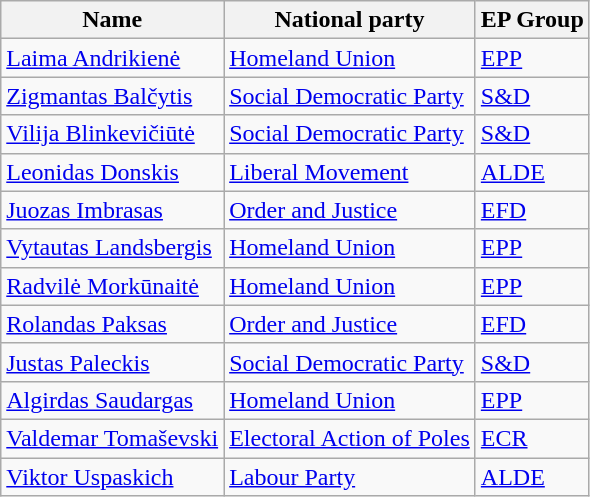<table class="sortable wikitable">
<tr>
<th>Name</th>
<th>National party</th>
<th>EP Group</th>
</tr>
<tr>
<td><a href='#'>Laima Andrikienė</a></td>
<td> <a href='#'>Homeland Union</a></td>
<td> <a href='#'>EPP</a></td>
</tr>
<tr>
<td><a href='#'>Zigmantas Balčytis</a></td>
<td> <a href='#'>Social Democratic Party</a></td>
<td> <a href='#'>S&D</a></td>
</tr>
<tr>
<td><a href='#'>Vilija Blinkevičiūtė</a></td>
<td> <a href='#'>Social Democratic Party</a></td>
<td> <a href='#'>S&D</a></td>
</tr>
<tr>
<td><a href='#'>Leonidas Donskis</a></td>
<td> <a href='#'>Liberal Movement</a></td>
<td> <a href='#'>ALDE</a></td>
</tr>
<tr>
<td><a href='#'>Juozas Imbrasas</a></td>
<td> <a href='#'>Order and Justice</a></td>
<td> <a href='#'>EFD</a></td>
</tr>
<tr>
<td><a href='#'>Vytautas Landsbergis</a></td>
<td> <a href='#'>Homeland Union</a></td>
<td> <a href='#'>EPP</a></td>
</tr>
<tr>
<td><a href='#'>Radvilė Morkūnaitė</a></td>
<td> <a href='#'>Homeland Union</a></td>
<td> <a href='#'>EPP</a></td>
</tr>
<tr>
<td><a href='#'>Rolandas Paksas</a></td>
<td> <a href='#'>Order and Justice</a></td>
<td> <a href='#'>EFD</a></td>
</tr>
<tr>
<td><a href='#'>Justas Paleckis</a></td>
<td> <a href='#'>Social Democratic Party</a></td>
<td> <a href='#'>S&D</a></td>
</tr>
<tr>
<td><a href='#'>Algirdas Saudargas</a></td>
<td> <a href='#'>Homeland Union</a></td>
<td> <a href='#'>EPP</a></td>
</tr>
<tr>
<td><a href='#'>Valdemar Tomaševski</a></td>
<td> <a href='#'>Electoral Action of Poles</a></td>
<td> <a href='#'>ECR</a></td>
</tr>
<tr>
<td><a href='#'>Viktor Uspaskich</a></td>
<td> <a href='#'>Labour Party</a></td>
<td> <a href='#'>ALDE</a></td>
</tr>
</table>
